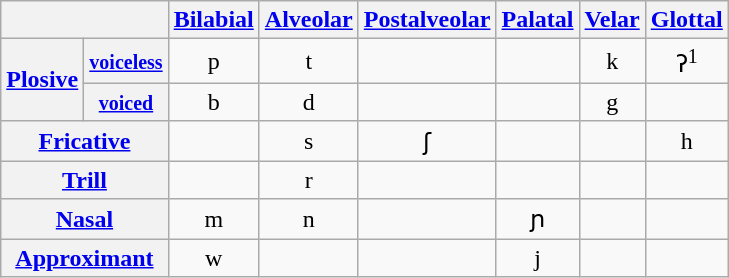<table class="wikitable" style="text-align: center;">
<tr>
<th colspan="2"></th>
<th><a href='#'>Bilabial</a></th>
<th><a href='#'>Alveolar</a></th>
<th><a href='#'>Postalveolar</a></th>
<th><a href='#'>Palatal</a></th>
<th><a href='#'>Velar</a></th>
<th><a href='#'>Glottal</a></th>
</tr>
<tr align="center">
<th rowspan="2"><a href='#'>Plosive</a></th>
<th><small><a href='#'>voiceless</a></small></th>
<td>p</td>
<td>t</td>
<td></td>
<td></td>
<td>k</td>
<td>ʔ<sup>1</sup></td>
</tr>
<tr>
<th><small><a href='#'>voiced</a></small></th>
<td>b</td>
<td>d</td>
<td></td>
<td></td>
<td>g</td>
<td></td>
</tr>
<tr align="center">
<th colspan="2"><a href='#'>Fricative</a></th>
<td></td>
<td>s</td>
<td>ʃ</td>
<td></td>
<td></td>
<td>h</td>
</tr>
<tr align="center">
<th colspan="2"><a href='#'>Trill</a></th>
<td></td>
<td>r</td>
<td></td>
<td></td>
<td></td>
<td></td>
</tr>
<tr align="center">
<th colspan="2"><a href='#'>Nasal</a></th>
<td>m</td>
<td>n</td>
<td></td>
<td>ɲ</td>
<td></td>
<td></td>
</tr>
<tr align="center">
<th colspan="2"><a href='#'>Approximant</a></th>
<td>w</td>
<td></td>
<td></td>
<td>j</td>
<td></td>
<td></td>
</tr>
</table>
